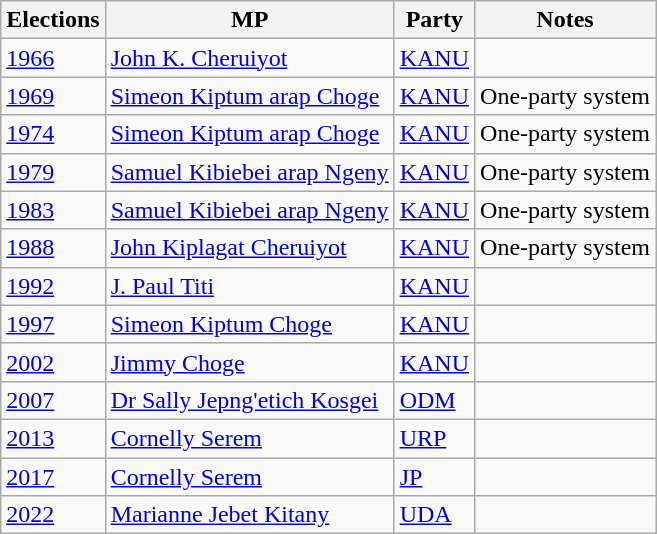<table class="wikitable">
<tr>
<th>Elections</th>
<th>MP </th>
<th>Party</th>
<th>Notes</th>
</tr>
<tr>
<td><a href='#'>1966</a></td>
<td><a href='#'>John K. Cheruiyot</a></td>
<td><a href='#'>KANU</a></td>
<td></td>
</tr>
<tr>
<td><a href='#'>1969</a></td>
<td><a href='#'>Simeon Kiptum arap Choge</a></td>
<td><a href='#'>KANU</a></td>
<td>One-party system</td>
</tr>
<tr>
<td><a href='#'>1974</a></td>
<td><a href='#'>Simeon Kiptum arap Choge</a></td>
<td><a href='#'>KANU</a></td>
<td>One-party system</td>
</tr>
<tr>
<td><a href='#'>1979</a></td>
<td><a href='#'>Samuel Kibiebei arap Ngeny</a></td>
<td><a href='#'>KANU</a></td>
<td>One-party system</td>
</tr>
<tr>
<td><a href='#'>1983</a></td>
<td><a href='#'>Samuel Kibiebei arap Ngeny</a></td>
<td><a href='#'>KANU</a></td>
<td>One-party system</td>
</tr>
<tr>
<td><a href='#'>1988</a></td>
<td><a href='#'>John Kiplagat Cheruiyot</a></td>
<td><a href='#'>KANU</a></td>
<td>One-party system</td>
</tr>
<tr>
<td><a href='#'>1992</a></td>
<td><a href='#'>J. Paul Titi</a></td>
<td><a href='#'>KANU</a></td>
<td></td>
</tr>
<tr>
<td><a href='#'>1997</a></td>
<td><a href='#'>Simeon Kiptum Choge</a></td>
<td><a href='#'>KANU</a></td>
<td></td>
</tr>
<tr>
<td><a href='#'>2002</a></td>
<td><a href='#'>Jimmy Choge</a></td>
<td><a href='#'>KANU</a></td>
<td></td>
</tr>
<tr>
<td><a href='#'>2007</a></td>
<td><a href='#'>Dr Sally Jepng'etich Kosgei</a></td>
<td><a href='#'>ODM</a></td>
<td></td>
</tr>
<tr>
<td><a href='#'>2013</a></td>
<td><a href='#'>Cornelly Serem</a></td>
<td><a href='#'>URP</a></td>
<td></td>
</tr>
<tr>
<td><a href='#'>2017</a></td>
<td><a href='#'>Cornelly Serem</a></td>
<td><a href='#'>JP</a></td>
<td></td>
</tr>
<tr>
<td><a href='#'>2022</a></td>
<td><a href='#'>Marianne Jebet Kitany</a></td>
<td><a href='#'>UDA</a></td>
<td></td>
</tr>
</table>
